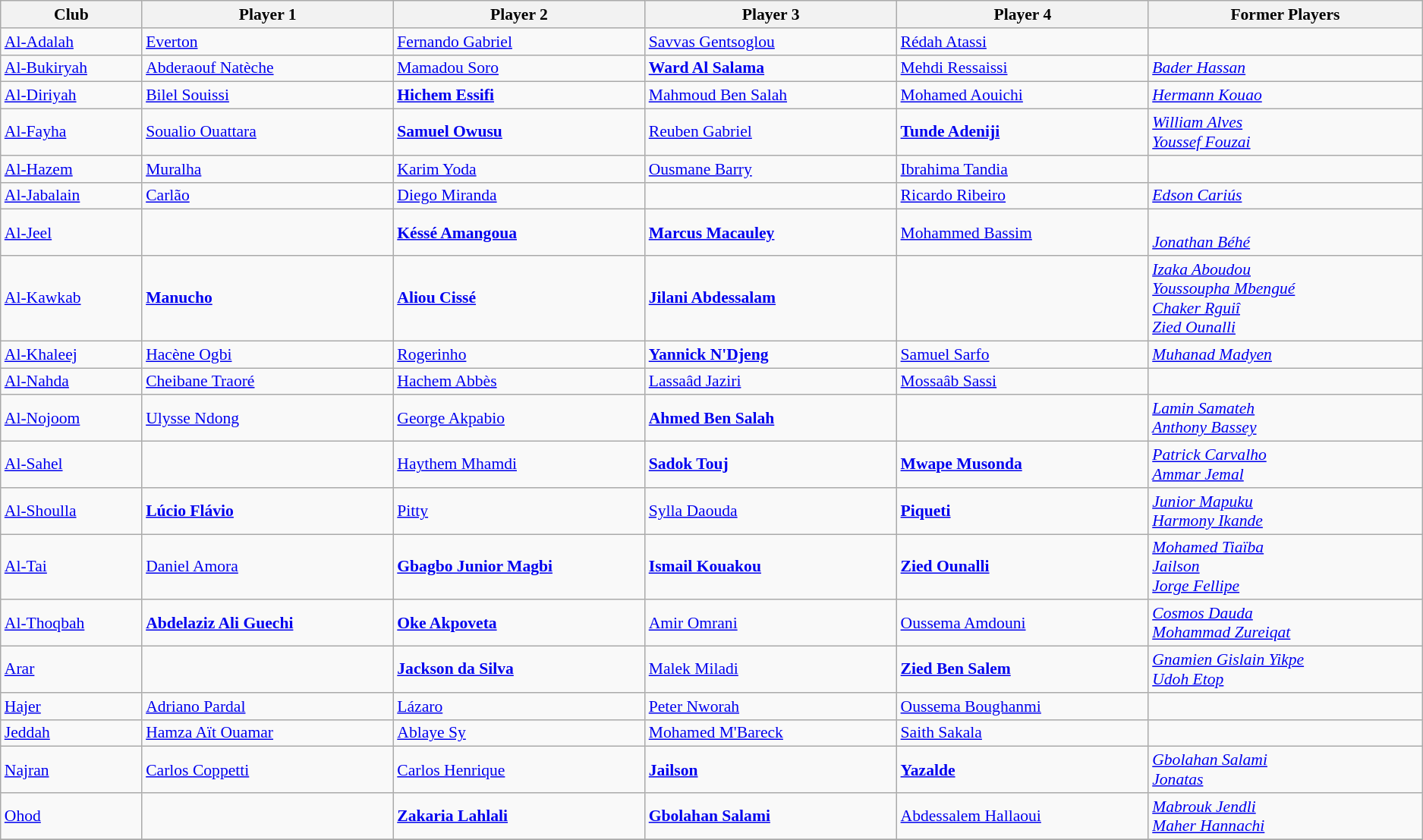<table class="wikitable" border="1" style="text-align: left; font-size:90%">
<tr>
<th width="120">Club</th>
<th width="220">Player 1</th>
<th width="220">Player 2</th>
<th width="220">Player 3</th>
<th width="220">Player 4</th>
<th width="240">Former Players</th>
</tr>
<tr>
<td><a href='#'>Al-Adalah</a></td>
<td> <a href='#'>Everton</a></td>
<td> <a href='#'>Fernando Gabriel</a></td>
<td> <a href='#'>Savvas Gentsoglou</a></td>
<td> <a href='#'>Rédah Atassi</a></td>
<td></td>
</tr>
<tr>
<td><a href='#'>Al-Bukiryah</a></td>
<td> <a href='#'>Abderaouf Natèche</a></td>
<td> <a href='#'>Mamadou Soro</a></td>
<td> <strong><a href='#'>Ward Al Salama</a></strong></td>
<td> <a href='#'>Mehdi Ressaissi</a></td>
<td> <em><a href='#'>Bader Hassan</a></em></td>
</tr>
<tr>
<td><a href='#'>Al-Diriyah</a></td>
<td> <a href='#'>Bilel Souissi</a></td>
<td> <strong><a href='#'>Hichem Essifi</a></strong></td>
<td> <a href='#'>Mahmoud Ben Salah</a></td>
<td> <a href='#'>Mohamed Aouichi</a></td>
<td> <em><a href='#'>Hermann Kouao</a></em></td>
</tr>
<tr>
<td><a href='#'>Al-Fayha</a></td>
<td> <a href='#'>Soualio Ouattara</a></td>
<td> <strong><a href='#'>Samuel Owusu</a></strong></td>
<td> <a href='#'>Reuben Gabriel</a></td>
<td> <strong><a href='#'>Tunde Adeniji</a></strong></td>
<td> <em><a href='#'>William Alves</a></em><br> <em><a href='#'>Youssef Fouzai</a></em></td>
</tr>
<tr>
<td><a href='#'>Al-Hazem</a></td>
<td> <a href='#'>Muralha</a></td>
<td> <a href='#'>Karim Yoda</a></td>
<td> <a href='#'>Ousmane Barry</a></td>
<td> <a href='#'>Ibrahima Tandia</a></td>
<td></td>
</tr>
<tr>
<td><a href='#'>Al-Jabalain</a></td>
<td> <a href='#'>Carlão</a></td>
<td> <a href='#'>Diego Miranda</a></td>
<td> <strong></strong></td>
<td> <a href='#'>Ricardo Ribeiro</a></td>
<td> <em><a href='#'>Edson Cariús</a></em></td>
</tr>
<tr>
<td><a href='#'>Al-Jeel</a></td>
<td> </td>
<td> <strong><a href='#'>Késsé Amangoua</a></strong></td>
<td> <strong><a href='#'>Marcus Macauley</a></strong></td>
<td> <a href='#'>Mohammed Bassim</a></td>
<td> <em></em><br> <em><a href='#'>Jonathan Béhé</a></em></td>
</tr>
<tr>
<td><a href='#'>Al-Kawkab</a></td>
<td> <strong><a href='#'>Manucho</a></strong></td>
<td> <strong><a href='#'>Aliou Cissé</a></strong></td>
<td> <strong><a href='#'>Jilani Abdessalam</a></strong></td>
<td></td>
<td> <em><a href='#'>Izaka Aboudou</a></em><br> <em><a href='#'>Youssoupha Mbengué</a></em><br> <em><a href='#'>Chaker Rguiî</a></em><br> <em><a href='#'>Zied Ounalli</a></em></td>
</tr>
<tr>
<td><a href='#'>Al-Khaleej</a></td>
<td> <a href='#'>Hacène Ogbi</a></td>
<td> <a href='#'>Rogerinho</a></td>
<td> <strong><a href='#'>Yannick N'Djeng</a></strong></td>
<td> <a href='#'>Samuel Sarfo</a></td>
<td> <em><a href='#'>Muhanad Madyen</a></em></td>
</tr>
<tr>
<td><a href='#'>Al-Nahda</a></td>
<td> <a href='#'>Cheibane Traoré</a></td>
<td> <a href='#'>Hachem Abbès</a></td>
<td> <a href='#'>Lassaâd Jaziri</a></td>
<td> <a href='#'>Mossaâb Sassi</a></td>
<td></td>
</tr>
<tr>
<td><a href='#'>Al-Nojoom</a></td>
<td> <a href='#'>Ulysse Ndong</a></td>
<td> <a href='#'>George Akpabio</a></td>
<td> <strong><a href='#'>Ahmed Ben Salah</a></strong></td>
<td></td>
<td> <em><a href='#'>Lamin Samateh</a></em><br> <em><a href='#'>Anthony Bassey</a></em></td>
</tr>
<tr>
<td><a href='#'>Al-Sahel</a></td>
<td> </td>
<td> <a href='#'>Haythem Mhamdi</a></td>
<td> <strong><a href='#'>Sadok Touj</a></strong></td>
<td> <strong><a href='#'>Mwape Musonda</a></strong></td>
<td> <em><a href='#'>Patrick Carvalho</a></em><br> <em><a href='#'>Ammar Jemal</a></em></td>
</tr>
<tr>
<td><a href='#'>Al-Shoulla</a></td>
<td> <strong><a href='#'>Lúcio Flávio</a></strong></td>
<td> <a href='#'>Pitty</a></td>
<td> <a href='#'>Sylla Daouda</a></td>
<td> <strong><a href='#'>Piqueti</a></strong></td>
<td> <em><a href='#'>Junior Mapuku</a></em><br> <em><a href='#'>Harmony Ikande</a></em></td>
</tr>
<tr>
<td><a href='#'>Al-Tai</a></td>
<td> <a href='#'>Daniel Amora</a></td>
<td> <strong><a href='#'>Gbagbo Junior Magbi</a></strong></td>
<td> <strong><a href='#'>Ismail Kouakou</a></strong></td>
<td> <strong><a href='#'>Zied Ounalli</a></strong></td>
<td> <em><a href='#'>Mohamed Tiaïba</a></em><br> <em><a href='#'>Jailson</a></em><br> <em><a href='#'>Jorge Fellipe</a></em></td>
</tr>
<tr>
<td><a href='#'>Al-Thoqbah</a></td>
<td> <strong><a href='#'>Abdelaziz Ali Guechi</a></strong></td>
<td> <strong><a href='#'>Oke Akpoveta</a></strong></td>
<td> <a href='#'>Amir Omrani</a></td>
<td> <a href='#'>Oussema Amdouni</a></td>
<td> <em><a href='#'>Cosmos Dauda</a></em><br> <em><a href='#'>Mohammad Zureiqat</a></em></td>
</tr>
<tr>
<td><a href='#'>Arar</a></td>
<td> </td>
<td> <strong><a href='#'>Jackson da Silva</a></strong></td>
<td> <a href='#'>Malek Miladi</a></td>
<td> <strong><a href='#'>Zied Ben Salem</a></strong></td>
<td> <em><a href='#'>Gnamien Gislain Yikpe</a></em><br> <em><a href='#'>Udoh Etop</a></em></td>
</tr>
<tr>
<td><a href='#'>Hajer</a></td>
<td> <a href='#'>Adriano Pardal</a></td>
<td> <a href='#'>Lázaro</a></td>
<td> <a href='#'>Peter Nworah</a></td>
<td> <a href='#'>Oussema Boughanmi</a></td>
<td></td>
</tr>
<tr>
<td><a href='#'>Jeddah</a></td>
<td> <a href='#'>Hamza Aït Ouamar</a></td>
<td> <a href='#'>Ablaye Sy</a></td>
<td> <a href='#'>Mohamed M'Bareck</a></td>
<td> <a href='#'>Saith Sakala</a></td>
<td></td>
</tr>
<tr>
<td><a href='#'>Najran</a></td>
<td> <a href='#'>Carlos Coppetti</a></td>
<td> <a href='#'>Carlos Henrique</a></td>
<td> <strong><a href='#'>Jailson</a></strong></td>
<td> <strong><a href='#'>Yazalde</a></strong></td>
<td> <em><a href='#'>Gbolahan Salami</a></em><br> <em><a href='#'>Jonatas</a></em></td>
</tr>
<tr>
<td><a href='#'>Ohod</a></td>
<td> </td>
<td> <strong><a href='#'>Zakaria Lahlali</a></strong></td>
<td> <strong><a href='#'>Gbolahan Salami</a></strong></td>
<td> <a href='#'>Abdessalem Hallaoui</a></td>
<td> <em><a href='#'>Mabrouk Jendli</a></em><br> <em><a href='#'>Maher Hannachi</a></em></td>
</tr>
<tr>
</tr>
</table>
